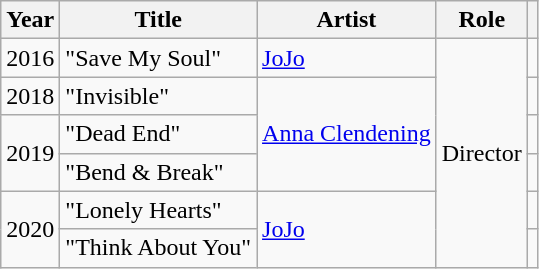<table class="wikitable">
<tr>
<th>Year</th>
<th>Title</th>
<th>Artist</th>
<th>Role</th>
<th></th>
</tr>
<tr>
<td>2016</td>
<td>"Save My Soul"</td>
<td><a href='#'>JoJo</a></td>
<td rowspan="6">Director</td>
<td></td>
</tr>
<tr>
<td>2018</td>
<td>"Invisible"</td>
<td rowspan="3"><a href='#'>Anna Clendening</a></td>
<td></td>
</tr>
<tr>
<td rowspan="2">2019</td>
<td>"Dead End"</td>
<td></td>
</tr>
<tr>
<td>"Bend & Break"</td>
<td></td>
</tr>
<tr>
<td rowspan="2">2020</td>
<td>"Lonely Hearts"</td>
<td rowspan="2"><a href='#'>JoJo</a></td>
<td></td>
</tr>
<tr>
<td>"Think About You"</td>
<td></td>
</tr>
</table>
